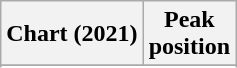<table class="wikitable sortable plainrowheaders">
<tr>
<th scope="col">Chart (2021)</th>
<th scope="col">Peak<br>position</th>
</tr>
<tr>
</tr>
<tr>
</tr>
<tr>
</tr>
</table>
